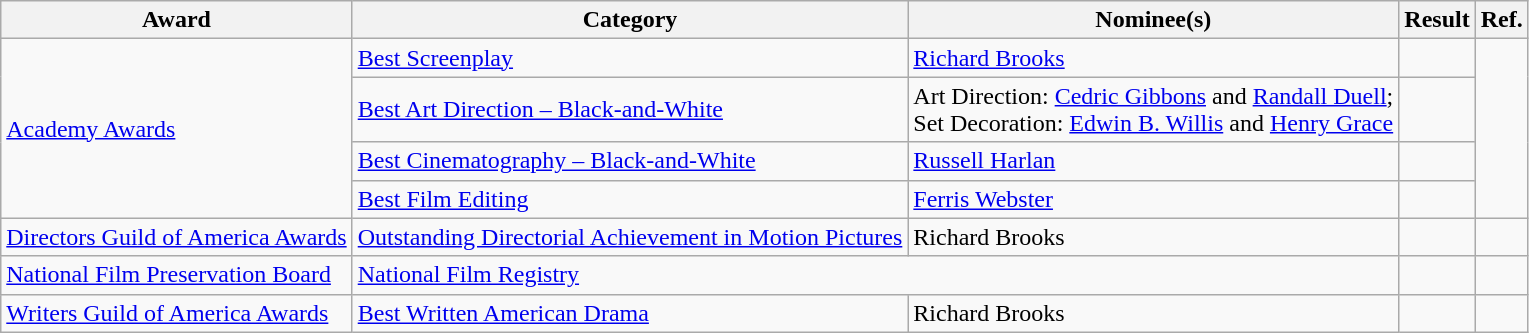<table class="wikitable plainrowheaders">
<tr>
<th>Award</th>
<th>Category</th>
<th>Nominee(s)</th>
<th>Result</th>
<th>Ref.</th>
</tr>
<tr>
<td rowspan="4"><a href='#'>Academy Awards</a></td>
<td><a href='#'>Best Screenplay</a></td>
<td><a href='#'>Richard Brooks</a></td>
<td></td>
<td align="center" rowspan="4"> <br> </td>
</tr>
<tr>
<td><a href='#'>Best Art Direction – Black-and-White</a></td>
<td>Art Direction: <a href='#'>Cedric Gibbons</a> and <a href='#'>Randall Duell</a>; <br> Set Decoration: <a href='#'>Edwin B. Willis</a> and <a href='#'>Henry Grace</a></td>
<td></td>
</tr>
<tr>
<td><a href='#'>Best Cinematography – Black-and-White</a></td>
<td><a href='#'>Russell Harlan</a></td>
<td></td>
</tr>
<tr>
<td><a href='#'>Best Film Editing</a></td>
<td><a href='#'>Ferris Webster</a></td>
<td></td>
</tr>
<tr>
<td><a href='#'>Directors Guild of America Awards</a></td>
<td><a href='#'>Outstanding Directorial Achievement in Motion Pictures</a></td>
<td>Richard Brooks</td>
<td></td>
<td align="center"></td>
</tr>
<tr>
<td><a href='#'>National Film Preservation Board</a></td>
<td colspan="2"><a href='#'>National Film Registry</a></td>
<td></td>
<td align="center"></td>
</tr>
<tr>
<td><a href='#'>Writers Guild of America Awards</a></td>
<td><a href='#'>Best Written American Drama</a></td>
<td>Richard Brooks</td>
<td></td>
<td align="center"></td>
</tr>
</table>
